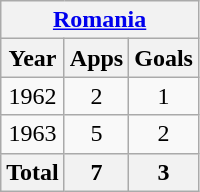<table class="wikitable" style="text-align:center">
<tr>
<th colspan=3><a href='#'>Romania</a></th>
</tr>
<tr>
<th>Year</th>
<th>Apps</th>
<th>Goals</th>
</tr>
<tr>
<td>1962</td>
<td>2</td>
<td>1</td>
</tr>
<tr>
<td>1963</td>
<td>5</td>
<td>2</td>
</tr>
<tr>
<th>Total</th>
<th>7</th>
<th>3</th>
</tr>
</table>
